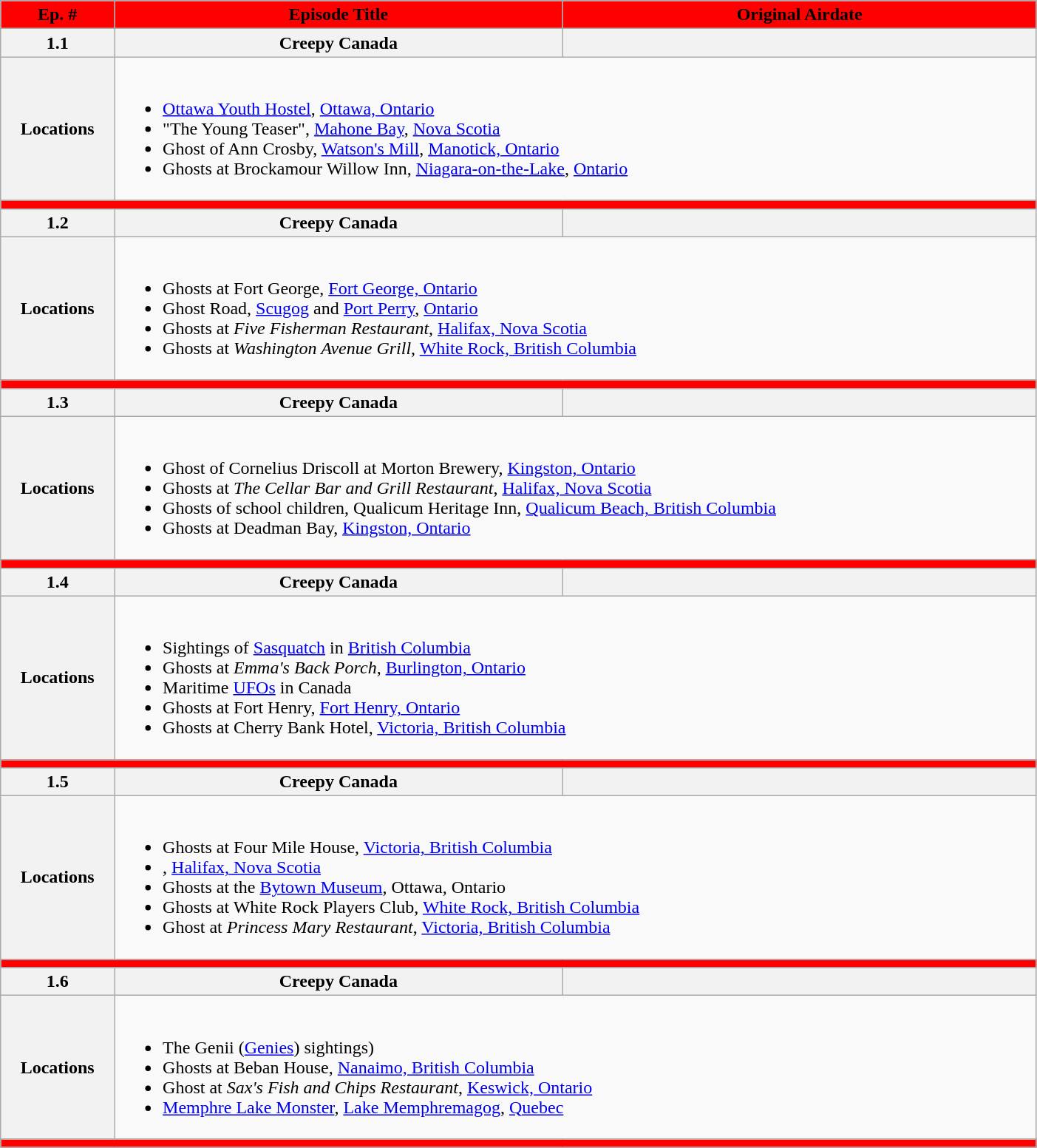<table class="wikitable" style="width:74%;" style=background:#FFFFFF;">
<tr>
<th style="background:red;"><span>Ep. #</span></th>
<th style="background:red;"><span>Episode Title</span></th>
<th style="background:red;"><span>Original Airdate</span></th>
</tr>
<tr>
<th>1.1</th>
<th>Creepy Canada</th>
<th></th>
</tr>
<tr>
<th>Locations</th>
<td colspan="5"><br><ul><li><a href='#'>Ottawa Youth Hostel</a>, <a href='#'>Ottawa, Ontario</a></li><li>"The Young Teaser", <a href='#'>Mahone Bay</a>, <a href='#'>Nova Scotia</a></li><li>Ghost of Ann Crosby, <a href='#'>Watson's Mill</a>, <a href='#'>Manotick, Ontario</a></li><li>Ghosts at Brockamour Willow Inn, <a href='#'>Niagara-on-the-Lake</a>, <a href='#'>Ontario</a></li></ul></td>
</tr>
<tr>
<td colspan="3" style="background:red;"></td>
</tr>
<tr>
<th>1.2</th>
<th>Creepy Canada</th>
<th></th>
</tr>
<tr>
<th>Locations</th>
<td colspan="3"><br><ul><li>Ghosts at Fort George, <a href='#'>Fort George, Ontario</a></li><li>Ghost Road, <a href='#'>Scugog</a> and <a href='#'>Port Perry</a>, <a href='#'>Ontario</a></li><li>Ghosts at <em>Five Fisherman Restaurant</em>, <a href='#'>Halifax, Nova Scotia</a></li><li>Ghosts at <em>Washington Avenue Grill</em>, <a href='#'>White Rock, British Columbia</a></li></ul></td>
</tr>
<tr>
<td colspan="3" style="background:red;"></td>
</tr>
<tr>
<th>1.3</th>
<th>Creepy Canada</th>
<th></th>
</tr>
<tr>
<th>Locations</th>
<td colspan="3"><br><ul><li>Ghost of Cornelius Driscoll at Morton Brewery, <a href='#'>Kingston, Ontario</a></li><li>Ghosts at <em>The Cellar Bar and Grill Restaurant</em>, <a href='#'>Halifax, Nova Scotia</a></li><li>Ghosts of school children, Qualicum Heritage Inn, <a href='#'>Qualicum Beach, British Columbia</a></li><li>Ghosts at Deadman Bay, <a href='#'>Kingston, Ontario</a></li></ul></td>
</tr>
<tr>
<td colspan="3" style="background:red;"></td>
</tr>
<tr>
<th>1.4</th>
<th>Creepy Canada</th>
<th></th>
</tr>
<tr>
<th>Locations</th>
<td colspan="3"><br><ul><li>Sightings of <a href='#'>Sasquatch</a> in <a href='#'>British Columbia</a></li><li>Ghosts at <em>Emma's Back Porch</em>, <a href='#'>Burlington, Ontario</a></li><li>Maritime <a href='#'>UFOs</a> in Canada</li><li>Ghosts at Fort Henry, <a href='#'>Fort Henry, Ontario</a></li><li>Ghosts at Cherry Bank Hotel, <a href='#'>Victoria, British Columbia</a></li></ul></td>
</tr>
<tr>
<td colspan="3" style="background:red;"></td>
</tr>
<tr>
<th>1.5</th>
<th>Creepy Canada</th>
<th></th>
</tr>
<tr>
<th>Locations</th>
<td colspan="3"><br><ul><li>Ghosts at Four Mile House, <a href='#'>Victoria, British Columbia</a></li><li>, <a href='#'>Halifax, Nova Scotia</a></li><li>Ghosts at the <a href='#'>Bytown Museum</a>, Ottawa, Ontario</li><li>Ghosts at White Rock Players Club, <a href='#'>White Rock, British Columbia</a></li><li>Ghost at <em>Princess Mary Restaurant</em>, <a href='#'>Victoria, British Columbia</a></li></ul></td>
</tr>
<tr>
<td colspan="3" style="background:red;"></td>
</tr>
<tr>
<th>1.6</th>
<th>Creepy Canada</th>
<th></th>
</tr>
<tr>
<th>Locations</th>
<td colspan="3"><br><ul><li>The Genii (<a href='#'>Genies</a>) sightings)</li><li>Ghosts at Beban House, <a href='#'>Nanaimo, British Columbia</a></li><li>Ghost at <em>Sax's Fish and Chips Restaurant</em>, <a href='#'>Keswick, Ontario</a></li><li><a href='#'>Memphre Lake Monster</a>, <a href='#'>Lake Memphremagog</a>, <a href='#'>Quebec</a></li></ul></td>
</tr>
<tr>
<td colspan="3" style="background:red;"></td>
</tr>
</table>
